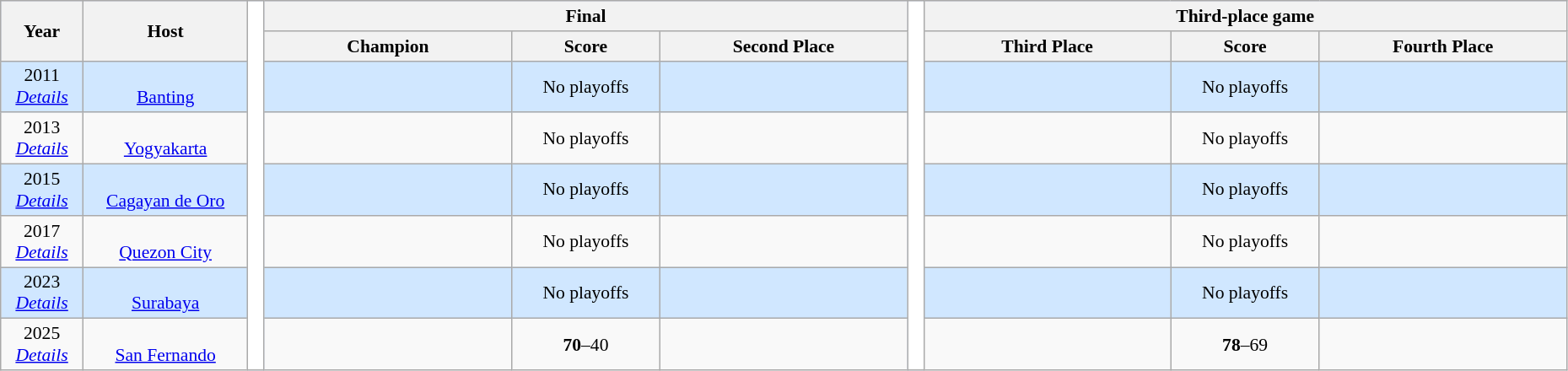<table class="wikitable" style="font-size:90%; width: 98%; text-align: center;">
<tr bgcolor=#C1D8FF>
<th rowspan=2 width=5%>Year</th>
<th rowspan=2 width=10%>Host</th>
<td width=1% rowspan=8 bgcolor=ffffff></td>
<th colspan=3>Final</th>
<td width=1% rowspan=8 bgcolor=ffffff></td>
<th colspan=3>Third-place game</th>
</tr>
<tr bgcolor=#EFEFEF>
<th width=15%>Champion</th>
<th width=9%>Score</th>
<th width=15%>Second Place</th>
<th width=15%>Third Place</th>
<th width=9%>Score</th>
<th width=15%>Fourth Place</th>
</tr>
<tr bgcolor=#D0E7FF>
<td>2011 <br> <em><a href='#'>Details</a></em></td>
<td><br><a href='#'>Banting</a></td>
<td><strong></strong></td>
<td><span>No playoffs</span></td>
<td></td>
<td></td>
<td><span>No playoffs</span></td>
<td></td>
</tr>
<tr bgcolor=>
<td>2013 <br> <em><a href='#'>Details</a></em></td>
<td><br><a href='#'>Yogyakarta</a></td>
<td><strong></strong></td>
<td><span>No playoffs</span></td>
<td></td>
<td></td>
<td><span>No playoffs</span></td>
<td></td>
</tr>
<tr bgcolor=#D0E7FF>
<td>2015 <br> <em><a href='#'>Details</a></em></td>
<td><br><a href='#'>Cagayan de Oro</a></td>
<td><strong></strong></td>
<td><span>No playoffs</span></td>
<td></td>
<td></td>
<td><span>No playoffs</span></td>
<td></td>
</tr>
<tr bgcolor=>
<td>2017 <br> <em><a href='#'>Details</a></em></td>
<td><br><a href='#'>Quezon City</a></td>
<td><strong></strong></td>
<td><span>No playoffs</span></td>
<td></td>
<td></td>
<td><span>No playoffs</span></td>
<td></td>
</tr>
<tr bgcolor=#D0E7FF>
<td>2023 <br> <em><a href='#'>Details</a></em></td>
<td><br><a href='#'>Surabaya</a></td>
<td><strong></strong></td>
<td><span>No playoffs</span></td>
<td></td>
<td></td>
<td><span>No playoffs</span></td>
<td></td>
</tr>
<tr bgcolor=>
<td>2025 <br> <em><a href='#'>Details</a></em></td>
<td><br><a href='#'>San Fernando</a></td>
<td><strong></strong></td>
<td><strong>70</strong>–40</td>
<td></td>
<td></td>
<td><strong>78</strong>–69</td>
<td></td>
</tr>
</table>
